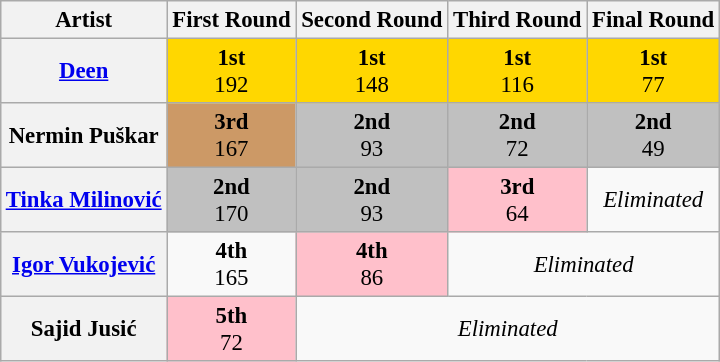<table class="wikitable" style="margin: 1em auto 1em auto; text-align:center; font-size:95%">
<tr>
<th>Artist</th>
<th>First Round</th>
<th>Second Round</th>
<th>Third Round</th>
<th>Final Round</th>
</tr>
<tr>
<th><strong><a href='#'>Deen</a></strong></th>
<td style="background:gold"><strong>1st</strong><br>192</td>
<td style="background:gold"><strong>1st</strong><br>148</td>
<td style="background:gold"><strong>1st</strong><br>116</td>
<td style="background:gold"><strong>1st</strong><br>77</td>
</tr>
<tr>
<th><strong>Nermin Puškar</strong></th>
<td bgcolor="cc9966"><strong>3rd</strong><br>167</td>
<td bgcolor="silver"><strong>2nd</strong><br>93</td>
<td bgcolor="silver"><strong>2nd</strong><br>72</td>
<td bgcolor="silver"><strong>2nd</strong><br>49</td>
</tr>
<tr>
<th><strong><a href='#'>Tinka Milinović</a></strong></th>
<td bgcolor="silver"><strong>2nd</strong><br>170</td>
<td bgcolor="silver"><strong>2nd</strong><br>93</td>
<td style="background:pink"><strong>3rd</strong><br>64</td>
<td><em>Eliminated</em></td>
</tr>
<tr>
<th><strong><a href='#'>Igor Vukojević</a></strong></th>
<td><strong>4th</strong><br>165</td>
<td style="background:pink"><strong>4th</strong><br>86</td>
<td colspan="2"><em>Eliminated</em></td>
</tr>
<tr>
<th><strong>Sajid Jusić</strong></th>
<td style="background:pink"><strong>5th</strong><br>72</td>
<td colspan="3"><em>Eliminated</em></td>
</tr>
</table>
